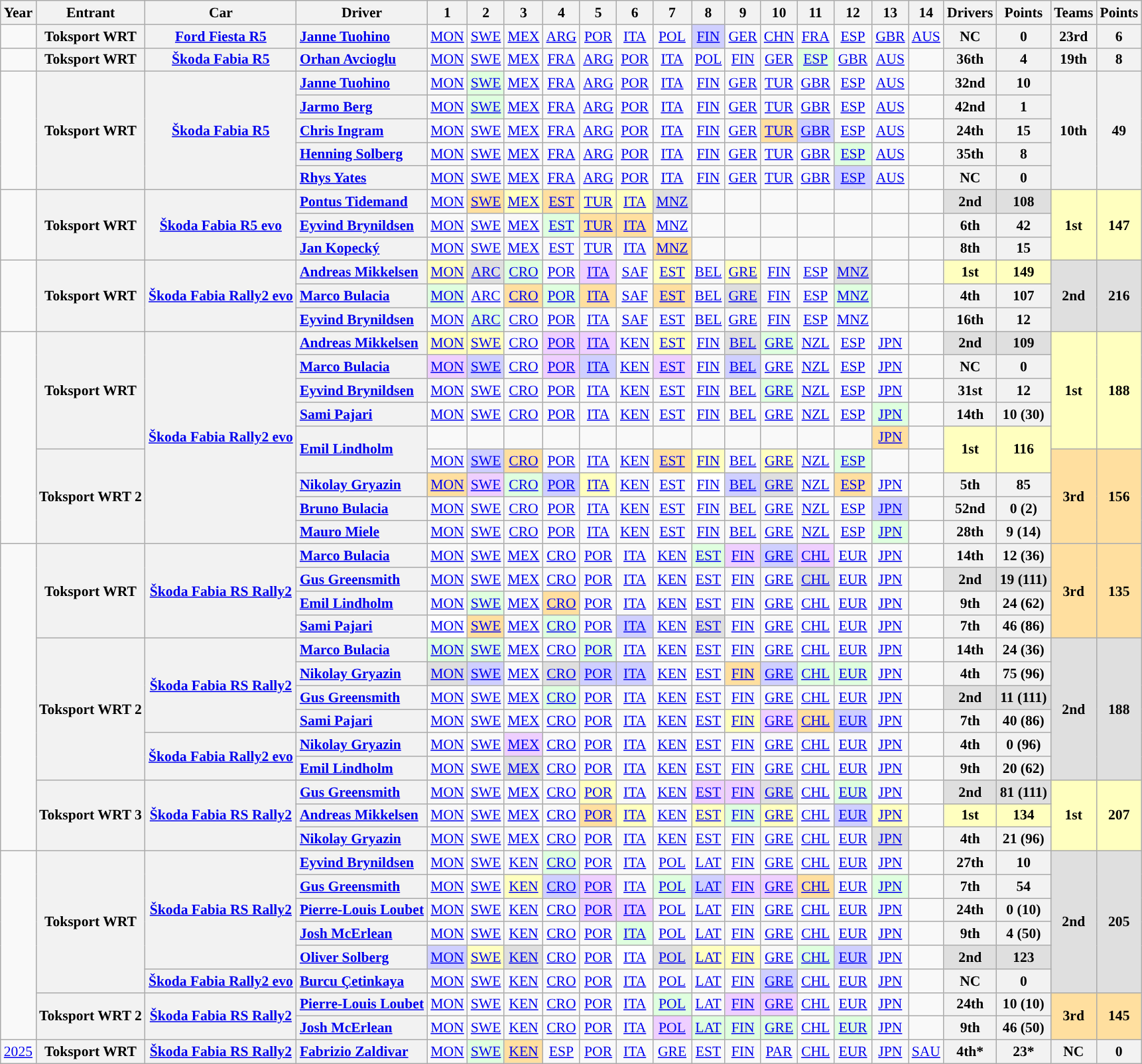<table class="wikitable" border="1" style="text-align:center; font-size:90%;">
<tr>
<th>Year</th>
<th>Entrant</th>
<th>Car</th>
<th>Driver</th>
<th>1</th>
<th>2</th>
<th>3</th>
<th>4</th>
<th>5</th>
<th>6</th>
<th>7</th>
<th>8</th>
<th>9</th>
<th>10</th>
<th>11</th>
<th>12</th>
<th>13</th>
<th>14</th>
<th>Drivers</th>
<th>Points</th>
<th>Teams</th>
<th>Points</th>
</tr>
<tr>
<td></td>
<th> Toksport WRT</th>
<th><a href='#'>Ford Fiesta R5</a></th>
<th style="text-align:left;"> <a href='#'>Janne Tuohino</a></th>
<td><a href='#'>MON</a></td>
<td><a href='#'>SWE</a></td>
<td><a href='#'>MEX</a></td>
<td><a href='#'>ARG</a></td>
<td><a href='#'>POR</a></td>
<td><a href='#'>ITA</a></td>
<td><a href='#'>POL</a></td>
<td style="background:#CFCFFF;"><a href='#'>FIN</a><br></td>
<td><a href='#'>GER</a></td>
<td><a href='#'>CHN</a><br></td>
<td><a href='#'>FRA</a></td>
<td><a href='#'>ESP</a></td>
<td><a href='#'>GBR</a></td>
<td><a href='#'>AUS</a></td>
<th>NC</th>
<th>0</th>
<th>23rd</th>
<th>6</th>
</tr>
<tr>
<td></td>
<th> Toksport WRT</th>
<th><a href='#'>Škoda Fabia R5</a></th>
<th style="text-align:left;"> <a href='#'>Orhan Avcioglu</a></th>
<td><a href='#'>MON</a></td>
<td><a href='#'>SWE</a></td>
<td><a href='#'>MEX</a></td>
<td><a href='#'>FRA</a></td>
<td><a href='#'>ARG</a></td>
<td><a href='#'>POR</a></td>
<td><a href='#'>ITA</a></td>
<td><a href='#'>POL</a></td>
<td><a href='#'>FIN</a></td>
<td><a href='#'>GER</a></td>
<td style="background:#DFFFDF;"><a href='#'>ESP</a><br></td>
<td><a href='#'>GBR</a></td>
<td><a href='#'>AUS</a></td>
<td></td>
<th>36th</th>
<th>4</th>
<th>19th</th>
<th>8</th>
</tr>
<tr>
<td rowspan="5"></td>
<th rowspan="5"> Toksport WRT</th>
<th rowspan="5"><a href='#'>Škoda Fabia R5</a></th>
<th style="text-align:left;"> <a href='#'>Janne Tuohino</a></th>
<td><a href='#'>MON</a></td>
<td style="background:#DFFFDF;"><a href='#'>SWE</a><br></td>
<td><a href='#'>MEX</a></td>
<td><a href='#'>FRA</a></td>
<td><a href='#'>ARG</a></td>
<td><a href='#'>POR</a></td>
<td><a href='#'>ITA</a></td>
<td><a href='#'>FIN</a></td>
<td><a href='#'>GER</a></td>
<td><a href='#'>TUR</a></td>
<td><a href='#'>GBR</a></td>
<td><a href='#'>ESP</a></td>
<td><a href='#'>AUS</a></td>
<td></td>
<th>32nd</th>
<th>10</th>
<th rowspan="5">10th</th>
<th rowspan="5">49</th>
</tr>
<tr>
<th style="text-align:left;"> <a href='#'>Jarmo Berg</a></th>
<td><a href='#'>MON</a></td>
<td style="background:#DFFFDF;"><a href='#'>SWE</a><br></td>
<td><a href='#'>MEX</a></td>
<td><a href='#'>FRA</a></td>
<td><a href='#'>ARG</a></td>
<td><a href='#'>POR</a></td>
<td><a href='#'>ITA</a></td>
<td><a href='#'>FIN</a></td>
<td><a href='#'>GER</a></td>
<td><a href='#'>TUR</a></td>
<td><a href='#'>GBR</a></td>
<td><a href='#'>ESP</a></td>
<td><a href='#'>AUS</a></td>
<td></td>
<th>42nd</th>
<th>1</th>
</tr>
<tr>
<th style="text-align:left;"> <a href='#'>Chris Ingram</a></th>
<td><a href='#'>MON</a></td>
<td><a href='#'>SWE</a></td>
<td><a href='#'>MEX</a></td>
<td><a href='#'>FRA</a></td>
<td><a href='#'>ARG</a></td>
<td><a href='#'>POR</a></td>
<td><a href='#'>ITA</a></td>
<td><a href='#'>FIN</a></td>
<td><a href='#'>GER</a></td>
<td style="background:#FFDF9F;"><a href='#'>TUR</a><br></td>
<td style="background:#CFCFFF;"><a href='#'>GBR</a><br></td>
<td><a href='#'>ESP</a></td>
<td><a href='#'>AUS</a></td>
<td></td>
<th>24th</th>
<th>15</th>
</tr>
<tr>
<th style="text-align:left;"> <a href='#'>Henning Solberg</a></th>
<td><a href='#'>MON</a></td>
<td><a href='#'>SWE</a></td>
<td><a href='#'>MEX</a></td>
<td><a href='#'>FRA</a></td>
<td><a href='#'>ARG</a></td>
<td><a href='#'>POR</a></td>
<td><a href='#'>ITA</a></td>
<td><a href='#'>FIN</a></td>
<td><a href='#'>GER</a></td>
<td><a href='#'>TUR</a></td>
<td><a href='#'>GBR</a></td>
<td style="background:#DFFFDF;"><a href='#'>ESP</a><br></td>
<td><a href='#'>AUS</a></td>
<td></td>
<th>35th</th>
<th>8</th>
</tr>
<tr>
<th style="text-align:left;"> <a href='#'>Rhys Yates</a></th>
<td><a href='#'>MON</a></td>
<td><a href='#'>SWE</a></td>
<td><a href='#'>MEX</a></td>
<td><a href='#'>FRA</a></td>
<td><a href='#'>ARG</a></td>
<td><a href='#'>POR</a></td>
<td><a href='#'>ITA</a></td>
<td><a href='#'>FIN</a></td>
<td><a href='#'>GER</a></td>
<td><a href='#'>TUR</a></td>
<td><a href='#'>GBR</a></td>
<td style="background:#CFCFFF;"><a href='#'>ESP</a><br></td>
<td><a href='#'>AUS</a></td>
<td></td>
<th>NC</th>
<th>0</th>
</tr>
<tr>
<td rowspan="3"></td>
<th rowspan="3"> Toksport WRT</th>
<th rowspan="3"><a href='#'>Škoda Fabia R5 evo</a></th>
<th style="text-align:left;"> <a href='#'>Pontus Tidemand</a></th>
<td><a href='#'>MON</a></td>
<td style="background:#FFDF9F;"><a href='#'>SWE</a><br></td>
<td style="background:#FFFFBF;"><a href='#'>MEX</a><br></td>
<td style="background:#FFDF9F;"><a href='#'>EST</a><br></td>
<td style="background:#FFFFBF;"><a href='#'>TUR</a><br></td>
<td style="background:#FFFFBF;"><a href='#'>ITA</a><br></td>
<td style="background:#DFDFDF;"><a href='#'>MNZ</a><br></td>
<td></td>
<td></td>
<td></td>
<td></td>
<td></td>
<td></td>
<td></td>
<th style="background:#DFDFDF;">2nd</th>
<th style="background:#DFDFDF;">108</th>
<th style="background:#FFFFBF;" rowspan="3">1st</th>
<th style="background:#FFFFBF;" rowspan="3">147</th>
</tr>
<tr>
<th style="text-align:left;"> <a href='#'>Eyvind Brynildsen</a></th>
<td><a href='#'>MON</a></td>
<td><a href='#'>SWE</a></td>
<td><a href='#'>MEX</a></td>
<td style="background:#DFFFDF;"><a href='#'>EST</a><br></td>
<td style="background:#FFDF9F;"><a href='#'>TUR</a><br></td>
<td style="background:#FFDF9F;"><a href='#'>ITA</a><br></td>
<td><a href='#'>MNZ</a></td>
<td></td>
<td></td>
<td></td>
<td></td>
<td></td>
<td></td>
<td></td>
<th>6th</th>
<th>42</th>
</tr>
<tr>
<th style="text-align:left;"> <a href='#'>Jan Kopecký</a></th>
<td><a href='#'>MON</a></td>
<td><a href='#'>SWE</a></td>
<td><a href='#'>MEX</a></td>
<td><a href='#'>EST</a></td>
<td><a href='#'>TUR</a></td>
<td><a href='#'>ITA</a></td>
<td style="background:#FFDF9F;"><a href='#'>MNZ</a><br></td>
<td></td>
<td></td>
<td></td>
<td></td>
<td></td>
<td></td>
<td></td>
<th>8th</th>
<th>15</th>
</tr>
<tr>
<td rowspan="3"></td>
<th rowspan="3"> Toksport WRT</th>
<th rowspan="3"><a href='#'>Škoda Fabia Rally2 evo</a></th>
<th style="text-align:left;"> <a href='#'>Andreas Mikkelsen</a></th>
<td style="background:#FFFFBF;"><a href='#'>MON</a><br></td>
<td style="background:#DFDFDF;"><a href='#'>ARC</a><br></td>
<td style="background:#DFFFDF;"><a href='#'>CRO</a><br></td>
<td><a href='#'>POR</a><br></td>
<td style="background:#EFCFFF;"><a href='#'>ITA</a><br></td>
<td><a href='#'>SAF</a><br></td>
<td style="background:#FFFFBF;"><a href='#'>EST</a><br></td>
<td><a href='#'>BEL</a></td>
<td style="background:#FFFFBF;"><a href='#'>GRE</a><br></td>
<td><a href='#'>FIN</a></td>
<td><a href='#'>ESP</a></td>
<td style="background:#DFDFDF"><a href='#'>MNZ</a><br></td>
<td></td>
<td></td>
<th style="background:#FFFFBF;">1st</th>
<th style="background:#FFFFBF;">149</th>
<th style="background:#DFDFDF;" rowspan="3">2nd</th>
<th style="background:#DFDFDF;" rowspan="3">216</th>
</tr>
<tr>
<th style="text-align:left;"> <a href='#'>Marco Bulacia</a></th>
<td style="background:#DFFFDF;"><a href='#'>MON</a><br></td>
<td><a href='#'>ARC</a></td>
<td style="background:#FFDF9F;"><a href='#'>CRO</a><br></td>
<td style="background:#DFFFDF;"><a href='#'>POR</a><br></td>
<td style="background:#FFDF9F;"><a href='#'>ITA</a><br></td>
<td><a href='#'>SAF</a><br></td>
<td style="background:#FFDF9F;"><a href='#'>EST</a><br></td>
<td><a href='#'>BEL</a></td>
<td style="background:#DFDFDF;"><a href='#'>GRE</a><br></td>
<td><a href='#'>FIN</a></td>
<td><a href='#'>ESP</a></td>
<td style="background:#DFFFDF;"><a href='#'>MNZ</a><br></td>
<td></td>
<td></td>
<th>4th</th>
<th>107</th>
</tr>
<tr>
<th style="text-align:left;"> <a href='#'>Eyvind Brynildsen</a></th>
<td><a href='#'>MON</a></td>
<td style="background:#DFFFDF;"><a href='#'>ARC</a><br></td>
<td><a href='#'>CRO</a></td>
<td><a href='#'>POR</a></td>
<td><a href='#'>ITA</a></td>
<td><a href='#'>SAF</a></td>
<td><a href='#'>EST</a></td>
<td><a href='#'>BEL</a></td>
<td><a href='#'>GRE</a></td>
<td><a href='#'>FIN</a></td>
<td><a href='#'>ESP</a></td>
<td><a href='#'>MNZ</a></td>
<td></td>
<td></td>
<th>16th</th>
<th>12</th>
</tr>
<tr>
<td rowspan="9"></td>
<th rowspan="5"> Toksport WRT</th>
<th rowspan="9"><a href='#'>Škoda Fabia Rally2 evo</a></th>
<th style="text-align:left;"> <a href='#'>Andreas Mikkelsen</a></th>
<td style="background:#FFFFBF;"><a href='#'>MON</a><br></td>
<td style="background:#FFFFBF;"><a href='#'>SWE</a><br></td>
<td><a href='#'>CRO</a></td>
<td style="background:#EFCFFF;"><a href='#'>POR</a><br></td>
<td style="background:#EFCFFF;"><a href='#'>ITA</a><br></td>
<td><a href='#'>KEN</a></td>
<td style="background:#FFFFBF;"><a href='#'>EST</a><br></td>
<td><a href='#'>FIN</a></td>
<td style="background:#DFDFDF;"><a href='#'>BEL</a><br></td>
<td style="background:#DFFFDF;"><a href='#'>GRE</a><br></td>
<td><a href='#'>NZL</a></td>
<td><a href='#'>ESP</a></td>
<td><a href='#'>JPN</a></td>
<td></td>
<th style="background:#DFDFDF;">2nd</th>
<th style="background:#DFDFDF;">109</th>
<th style="background:#FFFFBF;" rowspan="5">1st</th>
<th style="background:#FFFFBF;" rowspan="5">188</th>
</tr>
<tr>
<th style="text-align:left;"> <a href='#'>Marco Bulacia</a></th>
<td style="background:#EFCFFF;"><a href='#'>MON</a><br></td>
<td style="background:#CFCFFF;"><a href='#'>SWE</a><br></td>
<td><a href='#'>CRO</a></td>
<td style="background:#EFCFFF;"><a href='#'>POR</a><br></td>
<td style="background:#CFCFFF;"><a href='#'>ITA</a><br></td>
<td><a href='#'>KEN</a></td>
<td style="background:#EFCFFF;"><a href='#'>EST</a><br></td>
<td><a href='#'>FIN</a></td>
<td style="background:#CFCFFF;"><a href='#'>BEL</a><br></td>
<td><a href='#'>GRE</a></td>
<td><a href='#'>NZL</a></td>
<td><a href='#'>ESP</a></td>
<td><a href='#'>JPN</a></td>
<td></td>
<th>NC</th>
<th>0</th>
</tr>
<tr>
<th style="text-align:left;"> <a href='#'>Eyvind Brynildsen</a></th>
<td><a href='#'>MON</a></td>
<td><a href='#'>SWE</a></td>
<td><a href='#'>CRO</a></td>
<td><a href='#'>POR</a></td>
<td><a href='#'>ITA</a></td>
<td><a href='#'>KEN</a></td>
<td><a href='#'>EST</a></td>
<td><a href='#'>FIN</a></td>
<td><a href='#'>BEL</a></td>
<td style="background:#DFFFDF;"><a href='#'>GRE</a><br></td>
<td><a href='#'>NZL</a></td>
<td><a href='#'>ESP</a></td>
<td><a href='#'>JPN</a></td>
<td></td>
<th>31st</th>
<th>12</th>
</tr>
<tr>
<th style="text-align:left;"> <a href='#'>Sami Pajari</a></th>
<td><a href='#'>MON</a></td>
<td><a href='#'>SWE</a></td>
<td><a href='#'>CRO</a></td>
<td><a href='#'>POR</a></td>
<td><a href='#'>ITA</a></td>
<td><a href='#'>KEN</a></td>
<td><a href='#'>EST</a></td>
<td><a href='#'>FIN</a></td>
<td><a href='#'>BEL</a></td>
<td><a href='#'>GRE</a></td>
<td><a href='#'>NZL</a></td>
<td><a href='#'>ESP</a></td>
<td style="background:#DFFFDF;"><a href='#'>JPN</a><br></td>
<td></td>
<th>14th</th>
<th>10 (30)</th>
</tr>
<tr>
<th style="text-align:left;" rowspan="2"> <a href='#'>Emil Lindholm</a></th>
<td></td>
<td></td>
<td></td>
<td></td>
<td></td>
<td></td>
<td></td>
<td></td>
<td></td>
<td></td>
<td></td>
<td></td>
<td style="background:#FFDF9F;"><a href='#'>JPN</a><br></td>
<td></td>
<th style="background:#FFFFBF;" rowspan="2">1st</th>
<th style="background:#FFFFBF;" rowspan="2">116</th>
</tr>
<tr>
<th rowspan="4"> Toksport WRT 2</th>
<td><a href='#'>MON</a></td>
<td style="background:#CFCFFF;"><a href='#'>SWE</a><br></td>
<td style="background:#FFDF9F;"><a href='#'>CRO</a><br></td>
<td><a href='#'>POR</a></td>
<td><a href='#'>ITA</a></td>
<td><a href='#'>KEN</a></td>
<td style="background:#FFDF9F;"><a href='#'>EST</a><br></td>
<td style="background:#FFFFBF;"><a href='#'>FIN</a><br></td>
<td><a href='#'>BEL</a></td>
<td style="background:#FFFFBF;"><a href='#'>GRE</a><br></td>
<td><a href='#'>NZL</a></td>
<td style="background:#DFFFDF;"><a href='#'>ESP</a><br></td>
<td></td>
<td></td>
<th style="background:#FFDF9F;" rowspan="4">3rd</th>
<th style="background:#FFDF9F;" rowspan="4">156</th>
</tr>
<tr>
<th style="text-align:left;"> <a href='#'>Nikolay Gryazin</a></th>
<td style="background:#FFDF9F;"><a href='#'>MON</a><br></td>
<td style="background:#EFCFFF;"><a href='#'>SWE</a><br></td>
<td style="background:#DFFFDF;"><a href='#'>CRO</a><br></td>
<td style="background:#CFCFFF;"><a href='#'>POR</a><br></td>
<td style="background:#FFFFBF;"><a href='#'>ITA</a><br></td>
<td><a href='#'>KEN</a></td>
<td><a href='#'>EST</a><br></td>
<td style="background:#FFFFFF;"><a href='#'>FIN</a><br></td>
<td style="background:#CFCFFF;"><a href='#'>BEL</a><br></td>
<td style="background:#DFDFDF;"><a href='#'>GRE</a><br></td>
<td><a href='#'>NZL</a></td>
<td style="background:#FFDF9F;"><a href='#'>ESP</a><br></td>
<td><a href='#'>JPN</a></td>
<td></td>
<th>5th</th>
<th>85</th>
</tr>
<tr>
<th style="text-align:left;"> <a href='#'>Bruno Bulacia</a></th>
<td><a href='#'>MON</a></td>
<td><a href='#'>SWE</a></td>
<td><a href='#'>CRO</a></td>
<td><a href='#'>POR</a></td>
<td><a href='#'>ITA</a></td>
<td><a href='#'>KEN</a></td>
<td><a href='#'>EST</a></td>
<td><a href='#'>FIN</a></td>
<td><a href='#'>BEL</a></td>
<td><a href='#'>GRE</a></td>
<td><a href='#'>NZL</a></td>
<td><a href='#'>ESP</a></td>
<td style="background:#CFCFFF;"><a href='#'>JPN</a><br></td>
<td></td>
<th>52nd</th>
<th>0 (2)</th>
</tr>
<tr>
<th style="text-align:left;"> <a href='#'>Mauro Miele</a></th>
<td><a href='#'>MON</a></td>
<td><a href='#'>SWE</a></td>
<td><a href='#'>CRO</a></td>
<td><a href='#'>POR</a></td>
<td><a href='#'>ITA</a></td>
<td><a href='#'>KEN</a></td>
<td><a href='#'>EST</a></td>
<td><a href='#'>FIN</a></td>
<td><a href='#'>BEL</a></td>
<td><a href='#'>GRE</a></td>
<td><a href='#'>NZL</a></td>
<td><a href='#'>ESP</a></td>
<td style="background:#DFFFDF;"><a href='#'>JPN</a><br></td>
<td></td>
<th>28th</th>
<th>9 (14)</th>
</tr>
<tr>
<td rowspan="13"></td>
<th rowspan="4"> Toksport WRT</th>
<th rowspan="4"><a href='#'>Škoda Fabia RS Rally2</a></th>
<th style="text-align:left;"> <a href='#'>Marco Bulacia</a></th>
<td><a href='#'>MON</a></td>
<td><a href='#'>SWE</a></td>
<td><a href='#'>MEX</a></td>
<td><a href='#'>CRO</a></td>
<td><a href='#'>POR</a></td>
<td><a href='#'>ITA</a></td>
<td><a href='#'>KEN</a></td>
<td style="background:#DFFFDF;"><a href='#'>EST</a><br></td>
<td style="background:#EFCFFF;"><a href='#'>FIN</a><br></td>
<td style="background:#CFCFFF;"><a href='#'>GRE</a><br></td>
<td style="background:#EFCFFF;"><a href='#'>CHL</a><br></td>
<td><a href='#'>EUR</a></td>
<td><a href='#'>JPN</a></td>
<td></td>
<th>14th</th>
<th>12 (36)</th>
<th style="background:#FFDF9F;" rowspan="4">3rd</th>
<th style="background:#FFDF9F;" rowspan="4">135</th>
</tr>
<tr>
<th style="text-align:left;"> <a href='#'>Gus Greensmith</a></th>
<td><a href='#'>MON</a></td>
<td><a href='#'>SWE</a></td>
<td><a href='#'>MEX</a></td>
<td><a href='#'>CRO</a></td>
<td><a href='#'>POR</a></td>
<td><a href='#'>ITA</a></td>
<td><a href='#'>KEN</a></td>
<td><a href='#'>EST</a></td>
<td><a href='#'>FIN</a></td>
<td><a href='#'>GRE</a></td>
<td style="background:#DFDFDF;"><a href='#'>CHL</a><br></td>
<td><a href='#'>EUR</a></td>
<td><a href='#'>JPN</a></td>
<td></td>
<th style="background:#DFDFDF;">2nd</th>
<th style="background:#DFDFDF;">19 (111)</th>
</tr>
<tr>
<th style="text-align:left;"> <a href='#'>Emil Lindholm</a></th>
<td><a href='#'>MON</a></td>
<td style="background:#DFFFDF;"><a href='#'>SWE</a><br></td>
<td><a href='#'>MEX</a></td>
<td style="background:#FFDF9F;"><a href='#'>CRO</a><br></td>
<td><a href='#'>POR</a></td>
<td><a href='#'>ITA</a></td>
<td><a href='#'>KEN</a></td>
<td><a href='#'>EST</a></td>
<td><a href='#'>FIN</a></td>
<td><a href='#'>GRE</a></td>
<td><a href='#'>CHL</a></td>
<td><a href='#'>EUR</a></td>
<td><a href='#'>JPN</a></td>
<td></td>
<th>9th</th>
<th>24 (62)</th>
</tr>
<tr>
<th style="text-align:left;"> <a href='#'>Sami Pajari</a></th>
<td style="background:#FFFFFF;"><a href='#'>MON</a><br></td>
<td style="background:#FFDF9F;"><a href='#'>SWE</a><br></td>
<td><a href='#'>MEX</a></td>
<td style="background:#DFFFDF;"><a href='#'>CRO</a><br></td>
<td><a href='#'>POR</a></td>
<td style="background:#CFCFFF;"><a href='#'>ITA</a><br></td>
<td><a href='#'>KEN</a></td>
<td style="background:#DFDFDF;"><a href='#'>EST</a><br></td>
<td><a href='#'>FIN</a></td>
<td><a href='#'>GRE</a></td>
<td><a href='#'>CHL</a></td>
<td><a href='#'>EUR</a></td>
<td><a href='#'>JPN</a></td>
<td></td>
<th>7th</th>
<th>46 (86)</th>
</tr>
<tr>
<th rowspan="6"> Toksport WRT 2</th>
<th rowspan="4"><a href='#'>Škoda Fabia RS Rally2</a></th>
<th style="text-align:left;"> <a href='#'>Marco Bulacia</a></th>
<td style="background:#DFFFDF;"><a href='#'>MON</a><br></td>
<td style="background:#DFFFDF;"><a href='#'>SWE</a><br></td>
<td><a href='#'>MEX</a></td>
<td><a href='#'>CRO</a></td>
<td style="background:#DFFFDF;"><a href='#'>POR</a><br></td>
<td><a href='#'>ITA</a></td>
<td><a href='#'>KEN</a></td>
<td><a href='#'>EST</a></td>
<td><a href='#'>FIN</a></td>
<td><a href='#'>GRE</a></td>
<td><a href='#'>CHL</a></td>
<td><a href='#'>EUR</a></td>
<td><a href='#'>JPN</a></td>
<td></td>
<th>14th</th>
<th>24 (36)</th>
<th style="background:#DFDFDF;" rowspan="6">2nd</th>
<th style="background:#DFDFDF;" rowspan="6">188</th>
</tr>
<tr>
<th style="text-align:left;"> <a href='#'>Nikolay Gryazin</a></th>
<td style="background:#DFDFDF;"><a href='#'>MON</a><br></td>
<td style="background:#CFCFFF;"><a href='#'>SWE</a><br></td>
<td><a href='#'>MEX</a></td>
<td style="background:#DFDFDF;"><a href='#'>CRO</a><br></td>
<td style="background:#CFCFFF;"><a href='#'>POR</a><br></td>
<td style="background:#CFCFFF;"><a href='#'>ITA</a><br></td>
<td><a href='#'>KEN</a></td>
<td><a href='#'>EST</a></td>
<td style="background:#FFDF9F;"><a href='#'>FIN</a><br></td>
<td style="background:#CFCFFF;"><a href='#'>GRE</a><br></td>
<td style="background:#DFFFDF;"><a href='#'>CHL</a><br></td>
<td style="background:#DFFFDF;"><a href='#'>EUR</a><br></td>
<td><a href='#'>JPN</a></td>
<td></td>
<th>4th</th>
<th>75 (96)</th>
</tr>
<tr>
<th style="text-align:left;"> <a href='#'>Gus Greensmith</a></th>
<td><a href='#'>MON</a></td>
<td><a href='#'>SWE</a></td>
<td><a href='#'>MEX</a></td>
<td style="background:#DFFFDF;"><a href='#'>CRO</a><br></td>
<td><a href='#'>POR</a></td>
<td><a href='#'>ITA</a></td>
<td><a href='#'>KEN</a></td>
<td><a href='#'>EST</a></td>
<td><a href='#'>FIN</a></td>
<td><a href='#'>GRE</a></td>
<td><a href='#'>CHL</a></td>
<td><a href='#'>EUR</a></td>
<td><a href='#'>JPN</a></td>
<td></td>
<th style="background:#DFDFDF;">2nd</th>
<th style="background:#DFDFDF;">11 (111)</th>
</tr>
<tr>
<th style="text-align:left;"> <a href='#'>Sami Pajari</a></th>
<td><a href='#'>MON</a></td>
<td><a href='#'>SWE</a></td>
<td><a href='#'>MEX</a></td>
<td><a href='#'>CRO</a></td>
<td><a href='#'>POR</a></td>
<td><a href='#'>ITA</a></td>
<td><a href='#'>KEN</a></td>
<td><a href='#'>EST</a></td>
<td style="background:#FFFFBF;"><a href='#'>FIN</a><br></td>
<td style="background:#EFCFFF;"><a href='#'>GRE</a><br></td>
<td style="background:#FFDF9F;"><a href='#'>CHL</a><br></td>
<td style="background:#CFCFFF;"><a href='#'>EUR</a><br></td>
<td><a href='#'>JPN</a></td>
<td></td>
<th>7th</th>
<th>40 (86)</th>
</tr>
<tr>
<th rowspan="2"><a href='#'>Škoda Fabia Rally2 evo</a></th>
<th style="text-align:left;"> <a href='#'>Nikolay Gryazin</a></th>
<td><a href='#'>MON</a></td>
<td><a href='#'>SWE</a></td>
<td style="background:#EFCFFF;"><a href='#'>MEX</a><br></td>
<td><a href='#'>CRO</a></td>
<td><a href='#'>POR</a></td>
<td><a href='#'>ITA</a></td>
<td><a href='#'>KEN</a></td>
<td><a href='#'>EST</a></td>
<td><a href='#'>FIN</a></td>
<td><a href='#'>GRE</a></td>
<td><a href='#'>CHL</a></td>
<td><a href='#'>EUR</a></td>
<td><a href='#'>JPN</a></td>
<td></td>
<th>4th</th>
<th>0 (96)</th>
</tr>
<tr>
<th style="text-align:left;"> <a href='#'>Emil Lindholm</a></th>
<td><a href='#'>MON</a></td>
<td><a href='#'>SWE</a></td>
<td style="background:#DFDFDF;"><a href='#'>MEX</a><br></td>
<td><a href='#'>CRO</a></td>
<td><a href='#'>POR</a></td>
<td><a href='#'>ITA</a></td>
<td><a href='#'>KEN</a></td>
<td><a href='#'>EST</a></td>
<td><a href='#'>FIN</a></td>
<td><a href='#'>GRE</a></td>
<td><a href='#'>CHL</a></td>
<td><a href='#'>EUR</a></td>
<td><a href='#'>JPN</a></td>
<td></td>
<th>9th</th>
<th>20 (62)</th>
</tr>
<tr>
<th rowspan="3"> Toksport WRT 3</th>
<th rowspan="3"><a href='#'>Škoda Fabia RS Rally2</a></th>
<th style="text-align:left;"> <a href='#'>Gus Greensmith</a></th>
<td><a href='#'>MON</a></td>
<td><a href='#'>SWE</a></td>
<td><a href='#'>MEX</a></td>
<td><a href='#'>CRO</a></td>
<td style="background:#FFFFBF;"><a href='#'>POR</a><br></td>
<td><a href='#'>ITA</a></td>
<td><a href='#'>KEN</a></td>
<td style="background:#EFCFFF;"><a href='#'>EST</a><br></td>
<td style="background:#EFCFFF;"><a href='#'>FIN</a><br></td>
<td style="background:#DFDFDF;"><a href='#'>GRE</a><br></td>
<td><a href='#'>CHL</a></td>
<td style="background:#DFFFDF;"><a href='#'>EUR</a><br></td>
<td><a href='#'>JPN</a></td>
<td></td>
<th style="background:#DFDFDF;">2nd</th>
<th style="background:#DFDFDF;">81 (111)</th>
<th style="background:#FFFFBF;" rowspan="3">1st</th>
<th style="background:#FFFFBF;" rowspan="3">207</th>
</tr>
<tr>
<th style="text-align:left;"> <a href='#'>Andreas Mikkelsen</a></th>
<td><a href='#'>MON</a></td>
<td><a href='#'>SWE</a></td>
<td><a href='#'>MEX</a></td>
<td><a href='#'>CRO</a></td>
<td style="background:#FFDF9F;"><a href='#'>POR</a><br></td>
<td style="background:#FFFFBF;"><a href='#'>ITA</a><br></td>
<td><a href='#'>KEN</a></td>
<td style="background:#FFFFBF;"><a href='#'>EST</a><br></td>
<td style="background:#DFFFDF;"><a href='#'>FIN</a><br></td>
<td style="background:#FFFFBF;"><a href='#'>GRE</a><br></td>
<td><a href='#'>CHL</a></td>
<td style="background:#CFCFFF;"><a href='#'>EUR</a><br></td>
<td style="background:#FFFFBF;"><a href='#'>JPN</a><br></td>
<td></td>
<th style="background:#FFFFBF;">1st</th>
<th style="background:#FFFFBF;">134</th>
</tr>
<tr>
<th style="text-align:left;"> <a href='#'>Nikolay Gryazin</a></th>
<td><a href='#'>MON</a></td>
<td><a href='#'>SWE</a></td>
<td><a href='#'>MEX</a></td>
<td><a href='#'>CRO</a></td>
<td><a href='#'>POR</a></td>
<td><a href='#'>ITA</a></td>
<td><a href='#'>KEN</a></td>
<td><a href='#'>EST</a></td>
<td><a href='#'>FIN</a></td>
<td><a href='#'>GRE</a></td>
<td><a href='#'>CHL</a></td>
<td><a href='#'>EUR</a></td>
<td style="background:#DFDFDF;"><a href='#'>JPN</a><br></td>
<td></td>
<th>4th</th>
<th>21 (96)</th>
</tr>
<tr>
<td rowspan="8"></td>
<th rowspan="6"> Toksport WRT</th>
<th rowspan="5"><a href='#'>Škoda Fabia RS Rally2</a></th>
<th style="text-align:left;"> <a href='#'>Eyvind Brynildsen</a></th>
<td><a href='#'>MON</a></td>
<td><a href='#'>SWE</a></td>
<td><a href='#'>KEN</a></td>
<td style="background:#DFFFDF;"><a href='#'>CRO</a><br></td>
<td><a href='#'>POR</a></td>
<td><a href='#'>ITA</a></td>
<td><a href='#'>POL</a></td>
<td><a href='#'>LAT</a></td>
<td><a href='#'>FIN</a></td>
<td><a href='#'>GRE</a></td>
<td><a href='#'>CHL</a></td>
<td><a href='#'>EUR</a></td>
<td><a href='#'>JPN</a></td>
<td></td>
<th>27th</th>
<th>10</th>
<th style="background:#DFDFDF;" rowspan="6">2nd</th>
<th style="background:#DFDFDF;" rowspan="6">205</th>
</tr>
<tr>
<th style="text-align:left;"> <a href='#'>Gus Greensmith</a></th>
<td><a href='#'>MON</a></td>
<td><a href='#'>SWE</a></td>
<td style="background:#FFFFBF;"><a href='#'>KEN</a><br></td>
<td style="background:#CFCFFF;"><a href='#'>CRO</a><br></td>
<td style="background:#EFCFFF;"><a href='#'>POR</a><br></td>
<td><a href='#'>ITA</a></td>
<td style="background:#DFFFDF;"><a href='#'>POL</a><br></td>
<td style="background:#CFCFFF;"><a href='#'>LAT</a><br></td>
<td style="background:#EFCFFF;"><a href='#'>FIN</a><br></td>
<td style="background:#EFCFFF;"><a href='#'>GRE</a><br></td>
<td style="background:#FFDF9F;"><a href='#'>CHL</a><br></td>
<td style="background:#;"><a href='#'>EUR</a></td>
<td style="background:#DFFFDF;"><a href='#'>JPN</a><br></td>
<td></td>
<th>7th</th>
<th>54</th>
</tr>
<tr>
<th style="text-align:left;"> <a href='#'>Pierre-Louis Loubet</a></th>
<td><a href='#'>MON</a></td>
<td><a href='#'>SWE</a></td>
<td><a href='#'>KEN</a></td>
<td><a href='#'>CRO</a></td>
<td style="background:#EFCFFF;"><a href='#'>POR</a><br></td>
<td style="background:#EFCFFF;"><a href='#'>ITA</a><br></td>
<td><a href='#'>POL</a></td>
<td><a href='#'>LAT</a></td>
<td><a href='#'>FIN</a></td>
<td><a href='#'>GRE</a></td>
<td><a href='#'>CHL</a></td>
<td><a href='#'>EUR</a></td>
<td><a href='#'>JPN</a></td>
<td></td>
<th>24th</th>
<th>0 (10)</th>
</tr>
<tr>
<th style="text-align:left;"> <a href='#'>Josh McErlean</a></th>
<td><a href='#'>MON</a></td>
<td><a href='#'>SWE</a></td>
<td><a href='#'>KEN</a></td>
<td><a href='#'>CRO</a></td>
<td><a href='#'>POR</a></td>
<td style="background:#DFFFDF;"><a href='#'>ITA</a><br></td>
<td><a href='#'>POL</a></td>
<td><a href='#'>LAT</a></td>
<td><a href='#'>FIN</a></td>
<td><a href='#'>GRE</a></td>
<td><a href='#'>CHL</a></td>
<td><a href='#'>EUR</a></td>
<td><a href='#'>JPN</a></td>
<td></td>
<th>9th</th>
<th>4 (50)</th>
</tr>
<tr>
<th style="text-align:left;"> <a href='#'>Oliver Solberg</a></th>
<td style="background:#CFCFFF;"><a href='#'>MON</a><br></td>
<td style="background:#FFFFBF;"><a href='#'>SWE</a><br></td>
<td style="background:#DFDFDF;"><a href='#'>KEN</a><br></td>
<td><a href='#'>CRO</a></td>
<td><a href='#'>POR</a></td>
<td style="background:#FFFFFF;"><a href='#'>ITA</a><br></td>
<td style="background:#DFDFDF;"><a href='#'>POL</a><br></td>
<td style="background:#FFFFBF;"><a href='#'>LAT</a><br></td>
<td style="background:#FFFFBF;"><a href='#'>FIN</a><br></td>
<td><a href='#'>GRE</a></td>
<td style="background:#DFFFDF;"><a href='#'>CHL</a><br></td>
<td style="background:#CFCFFF;"><a href='#'>EUR</a><br></td>
<td><a href='#'>JPN</a></td>
<td></td>
<th style="background:#DFDFDF;">2nd</th>
<th style="background:#DFDFDF;">123</th>
</tr>
<tr>
<th><a href='#'>Škoda Fabia Rally2 evo</a></th>
<th style="text-align:left;"> <a href='#'>Burcu Çetinkaya</a></th>
<td><a href='#'>MON</a></td>
<td><a href='#'>SWE</a></td>
<td><a href='#'>KEN</a></td>
<td><a href='#'>CRO</a></td>
<td><a href='#'>POR</a></td>
<td><a href='#'>ITA</a></td>
<td><a href='#'>POL</a></td>
<td><a href='#'>LAT</a></td>
<td><a href='#'>FIN</a></td>
<td style="background:#CFCFFF;"><a href='#'>GRE</a><br></td>
<td><a href='#'>CHL</a></td>
<td><a href='#'>EUR</a></td>
<td><a href='#'>JPN</a></td>
<td></td>
<th>NC</th>
<th>0</th>
</tr>
<tr>
<th rowspan="2"> Toksport WRT 2</th>
<th rowspan="2"><a href='#'>Škoda Fabia RS Rally2</a></th>
<th style="text-align:left;"> <a href='#'>Pierre-Louis Loubet</a></th>
<td><a href='#'>MON</a></td>
<td><a href='#'>SWE</a></td>
<td><a href='#'>KEN</a></td>
<td><a href='#'>CRO</a></td>
<td><a href='#'>POR</a></td>
<td><a href='#'>ITA</a></td>
<td style="background:#DFFFDF;"><a href='#'>POL</a><br></td>
<td><a href='#'>LAT</a></td>
<td style="background:#EFCFFF;"><a href='#'>FIN</a><br></td>
<td style="background:#EFCFFF;"><a href='#'>GRE</a><br></td>
<td><a href='#'>CHL</a></td>
<td><a href='#'>EUR</a></td>
<td><a href='#'>JPN</a></td>
<td></td>
<th>24th</th>
<th>10 (10)</th>
<th style="background:#FFDF9F;" rowspan="2">3rd</th>
<th style="background:#FFDF9F;" rowspan="2">145</th>
</tr>
<tr>
<th style="text-align:left;"> <a href='#'>Josh McErlean</a></th>
<td><a href='#'>MON</a></td>
<td><a href='#'>SWE</a></td>
<td><a href='#'>KEN</a></td>
<td><a href='#'>CRO</a></td>
<td><a href='#'>POR</a></td>
<td><a href='#'>ITA</a></td>
<td style="background:#EFCFFF;"><a href='#'>POL</a><br></td>
<td style="background:#DFFFDF;"><a href='#'>LAT</a><br></td>
<td style="background:#DFFFDF;"><a href='#'>FIN</a><br></td>
<td style="background:#DFFFDF;"><a href='#'>GRE</a><br></td>
<td><a href='#'>CHL</a></td>
<td style="background:#DFFFDF;"><a href='#'>EUR</a><br></td>
<td><a href='#'>JPN</a></td>
<td></td>
<th>9th</th>
<th>46 (50)</th>
</tr>
<tr>
<td><a href='#'>2025</a></td>
<th> Toksport WRT</th>
<th><a href='#'>Škoda Fabia RS Rally2</a></th>
<th style="text-align:left;"> <a href='#'>Fabrizio Zaldivar</a></th>
<td><a href='#'>MON</a></td>
<td style="background:#DFFFDF;"><a href='#'>SWE</a><br></td>
<td style="background:#FFDF9F;"><a href='#'>KEN</a><br></td>
<td><a href='#'>ESP</a></td>
<td><a href='#'>POR</a></td>
<td><a href='#'>ITA</a></td>
<td><a href='#'>GRE</a></td>
<td><a href='#'>EST</a></td>
<td><a href='#'>FIN</a></td>
<td><a href='#'>PAR</a></td>
<td><a href='#'>CHL</a></td>
<td><a href='#'>EUR</a></td>
<td><a href='#'>JPN</a></td>
<td><a href='#'>SAU</a></td>
<th>4th*</th>
<th>23*</th>
<th>NC</th>
<th>0</th>
</tr>
</table>
